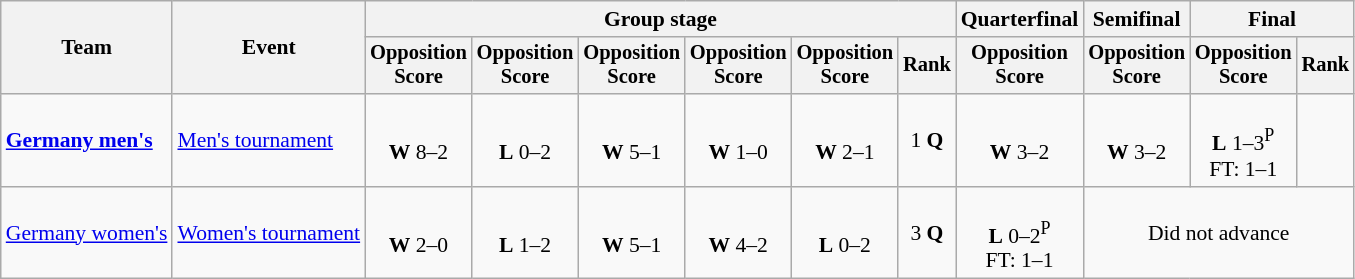<table class=wikitable style=font-size:90%;text-align:center>
<tr>
<th rowspan=2>Team</th>
<th rowspan=2>Event</th>
<th colspan=6>Group stage</th>
<th>Quarterfinal</th>
<th>Semifinal</th>
<th colspan=2>Final</th>
</tr>
<tr style=font-size:95%>
<th>Opposition<br>Score</th>
<th>Opposition<br>Score</th>
<th>Opposition<br>Score</th>
<th>Opposition<br>Score</th>
<th>Opposition<br>Score</th>
<th>Rank</th>
<th>Opposition<br>Score</th>
<th>Opposition<br>Score</th>
<th>Opposition<br>Score</th>
<th>Rank</th>
</tr>
<tr>
<td align=left><strong><a href='#'>Germany men's</a></strong></td>
<td align=left><a href='#'>Men's tournament</a></td>
<td><br><strong>W</strong> 8–2</td>
<td><br><strong>L</strong> 0–2</td>
<td><br><strong>W</strong> 5–1</td>
<td><br><strong>W</strong> 1–0</td>
<td><br><strong>W</strong> 2–1</td>
<td>1 <strong>Q</strong></td>
<td><br><strong>W</strong> 3–2</td>
<td><br><strong>W</strong> 3–2</td>
<td><br><strong>L</strong> 1–3<sup>P</sup><br>FT: 1–1</td>
<td></td>
</tr>
<tr>
<td align=left><a href='#'>Germany women's</a></td>
<td align=left><a href='#'>Women's tournament</a></td>
<td><br><strong>W</strong> 2–0</td>
<td><br><strong>L</strong> 1–2</td>
<td><br><strong>W</strong> 5–1</td>
<td><br><strong>W</strong> 4–2</td>
<td><br><strong>L</strong> 0–2</td>
<td>3 <strong>Q</strong></td>
<td><br><strong>L</strong> 0–2<sup>P</sup><br>FT: 1–1</td>
<td colspan=3>Did not advance</td>
</tr>
</table>
